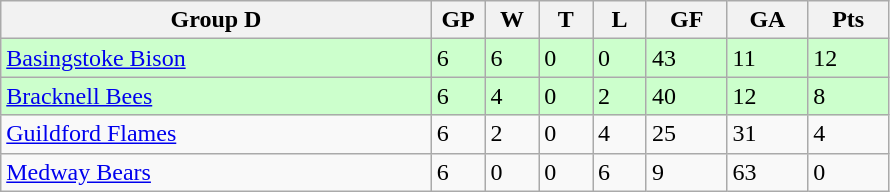<table class="wikitable">
<tr>
<th width="40%">Group D</th>
<th width="5%">GP</th>
<th width="5%">W</th>
<th width="5%">T</th>
<th width="5%">L</th>
<th width="7.5%">GF</th>
<th width="7.5%">GA</th>
<th width="7.5%">Pts</th>
</tr>
<tr bgcolor="#CCFFCC">
<td><a href='#'>Basingstoke Bison</a></td>
<td>6</td>
<td>6</td>
<td>0</td>
<td>0</td>
<td>43</td>
<td>11</td>
<td>12</td>
</tr>
<tr bgcolor="#CCFFCC">
<td><a href='#'>Bracknell Bees</a></td>
<td>6</td>
<td>4</td>
<td>0</td>
<td>2</td>
<td>40</td>
<td>12</td>
<td>8</td>
</tr>
<tr>
<td><a href='#'>Guildford Flames</a></td>
<td>6</td>
<td>2</td>
<td>0</td>
<td>4</td>
<td>25</td>
<td>31</td>
<td>4</td>
</tr>
<tr>
<td><a href='#'>Medway Bears</a></td>
<td>6</td>
<td>0</td>
<td>0</td>
<td>6</td>
<td>9</td>
<td>63</td>
<td>0</td>
</tr>
</table>
